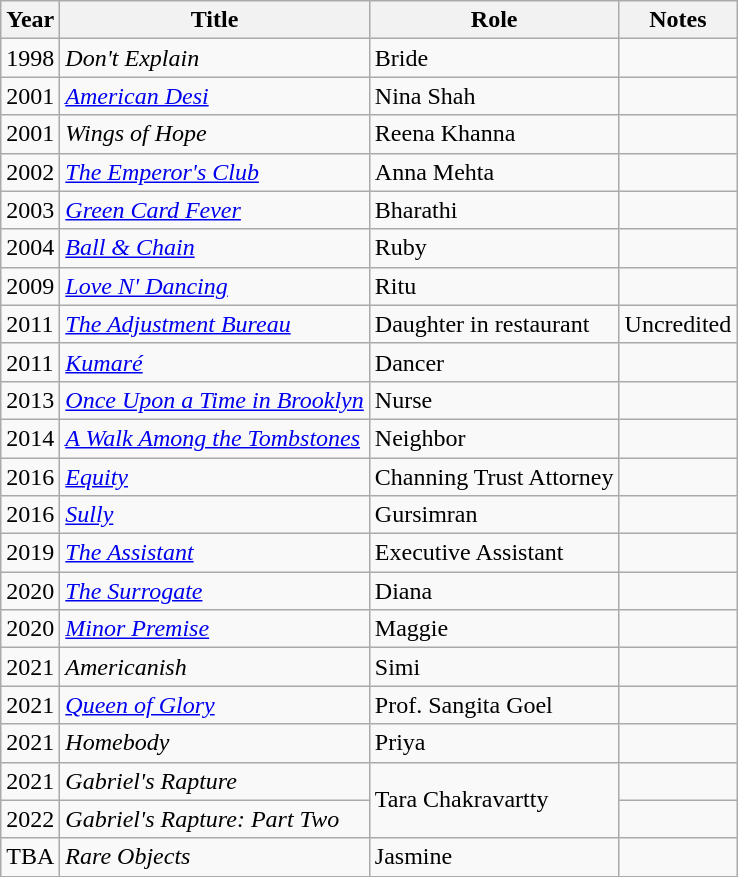<table class="wikitable sortable">
<tr>
<th>Year</th>
<th>Title</th>
<th>Role</th>
<th>Notes</th>
</tr>
<tr>
<td>1998</td>
<td><em>Don't Explain</em></td>
<td>Bride</td>
<td></td>
</tr>
<tr>
<td>2001</td>
<td><em><a href='#'>American Desi</a></em></td>
<td>Nina Shah</td>
<td></td>
</tr>
<tr>
<td>2001</td>
<td><em>Wings of Hope</em></td>
<td>Reena Khanna</td>
<td></td>
</tr>
<tr>
<td>2002</td>
<td><em><a href='#'>The Emperor's Club</a></em></td>
<td>Anna Mehta</td>
<td></td>
</tr>
<tr>
<td>2003</td>
<td><em><a href='#'>Green Card Fever</a></em></td>
<td>Bharathi</td>
<td></td>
</tr>
<tr>
<td>2004</td>
<td><em><a href='#'>Ball & Chain</a></em></td>
<td>Ruby</td>
<td></td>
</tr>
<tr>
<td>2009</td>
<td><em><a href='#'>Love N' Dancing</a></em></td>
<td>Ritu</td>
<td></td>
</tr>
<tr>
<td>2011</td>
<td><em><a href='#'>The Adjustment Bureau</a></em></td>
<td>Daughter in restaurant</td>
<td>Uncredited</td>
</tr>
<tr>
<td>2011</td>
<td><em><a href='#'>Kumaré</a></em></td>
<td>Dancer</td>
<td></td>
</tr>
<tr>
<td>2013</td>
<td><em><a href='#'>Once Upon a Time in Brooklyn</a></em></td>
<td>Nurse</td>
<td></td>
</tr>
<tr>
<td>2014</td>
<td><a href='#'><em>A Walk Among the Tombstones</em></a></td>
<td>Neighbor</td>
<td></td>
</tr>
<tr>
<td>2016</td>
<td><a href='#'><em>Equity</em></a></td>
<td>Channing Trust Attorney</td>
<td></td>
</tr>
<tr>
<td>2016</td>
<td><a href='#'><em>Sully</em></a></td>
<td>Gursimran</td>
<td></td>
</tr>
<tr>
<td>2019</td>
<td><a href='#'><em>The Assistant</em></a></td>
<td>Executive Assistant</td>
<td></td>
</tr>
<tr>
<td>2020</td>
<td><a href='#'><em>The Surrogate</em></a></td>
<td>Diana</td>
<td></td>
</tr>
<tr>
<td>2020</td>
<td><a href='#'><em>Minor Premise</em></a></td>
<td>Maggie</td>
<td></td>
</tr>
<tr>
<td>2021</td>
<td><em>Americanish</em></td>
<td>Simi</td>
<td></td>
</tr>
<tr>
<td>2021</td>
<td><em><a href='#'>Queen of Glory</a></em></td>
<td>Prof. Sangita Goel</td>
<td></td>
</tr>
<tr>
<td>2021</td>
<td><em>Homebody</em></td>
<td>Priya</td>
<td></td>
</tr>
<tr>
<td>2021</td>
<td><em>Gabriel's Rapture</em></td>
<td rowspan="2">Tara Chakravartty</td>
<td></td>
</tr>
<tr>
<td>2022</td>
<td><em>Gabriel's Rapture: Part Two</em></td>
<td></td>
</tr>
<tr>
<td>TBA</td>
<td><em>Rare Objects</em></td>
<td>Jasmine</td>
<td></td>
</tr>
</table>
